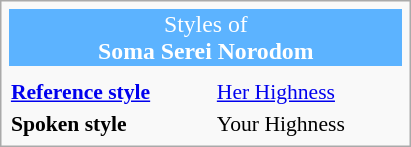<table class="infobox" style="width: 19em; font-size: 90%; text-align: left;">
<tr>
<td colspan="2" style="font-size: 110%; color:White; text-align: center; background-color: #5CB3FF; text-align: center;" colspan="2"><span>Styles of</span><br><strong>Soma Serei Norodom</strong></td>
</tr>
<tr>
</tr>
<tr>
<td colspan="2" style="text-align: center;"></td>
</tr>
<tr style="vertical-align: top;">
<th><a href='#'>Reference style</a></th>
<td><a href='#'>Her Highness</a></td>
</tr>
<tr>
<th>Spoken style</th>
<td>Your Highness</td>
</tr>
</table>
